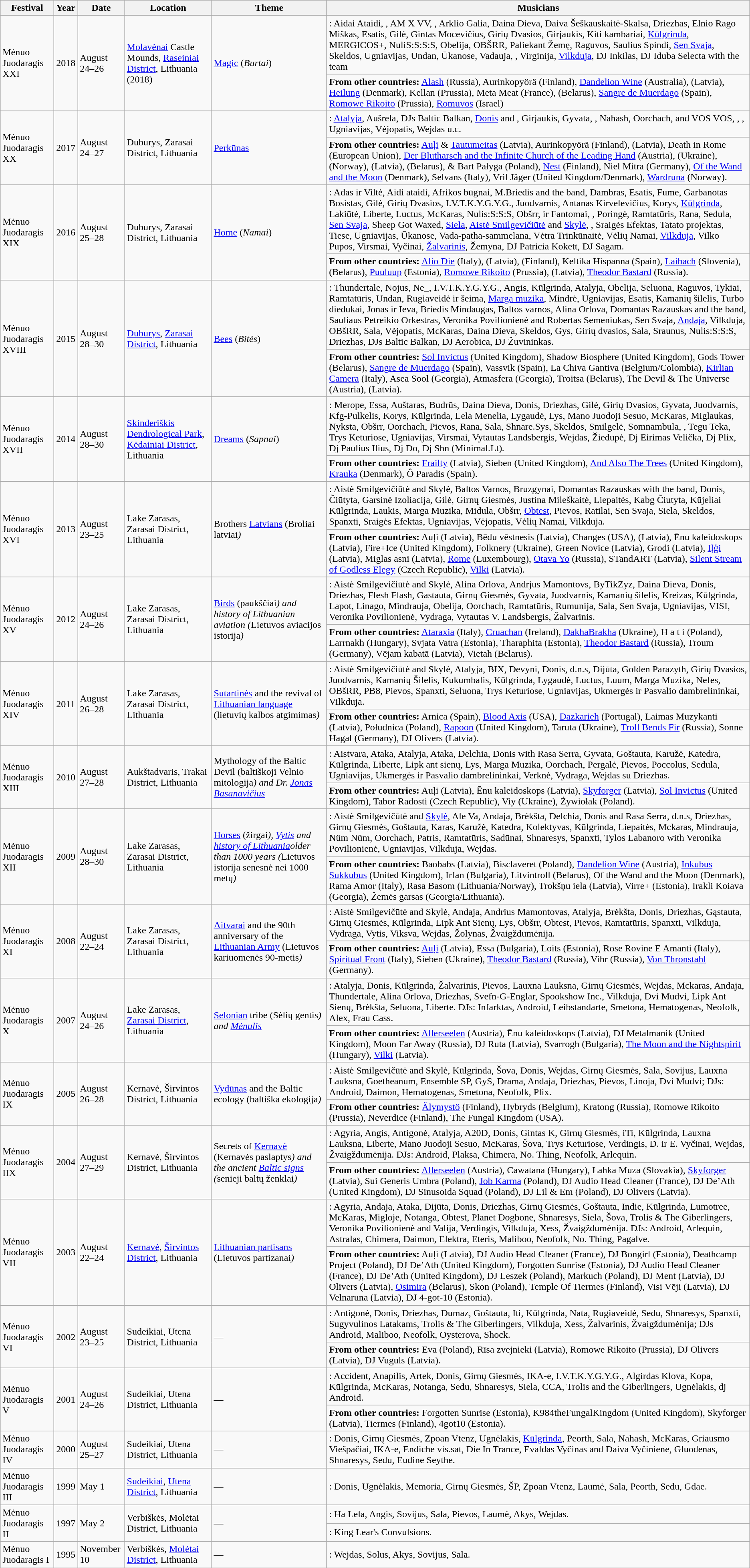<table class="wikitable">
<tr>
<th>Festival</th>
<th>Year</th>
<th>Date</th>
<th>Location</th>
<th>Theme</th>
<th>Musicians</th>
</tr>
<tr>
<td rowspan="2">Mėnuo Juodaragis XXI</td>
<td rowspan="2">2018</td>
<td rowspan="2">August 24–26</td>
<td rowspan="2"><a href='#'>Molavėnai</a> Castle Mounds, <a href='#'>Raseiniai District</a>, Lithuania (2018)</td>
<td rowspan="2"><a href='#'>Magic</a> (<em>Burtai</em>)</td>
<td>: Aidai Ataidi, , AM X VV, , Arklio Galia, Daina Dieva, Daiva Šeškauskaitė-Skalsa, Driezhas, Elnio Rago Miškas, Esatis, Gilė, Gintas Mocevičius, Girių Dvasios, Girjaukis, Kiti kambariai, <a href='#'>Kūlgrinda</a>, MERGICOS+, NuliS:S:S:S, Obelija, OBŠRR, Paliekant Žemę, Raguvos, Saulius Spindi, <a href='#'>Sen Svaja</a>, Skeldos, Ugniavijas, Undan, Ūkanose, Vadauja, , Virginija, <a href='#'>Vilkduja</a>, DJ Inkilas, DJ Iduba Selecta with the team</td>
</tr>
<tr>
<td><strong>From other countries:</strong> <a href='#'>Alash</a> (Russia), Aurinkopyörä (Finland), <a href='#'>Dandelion Wine</a> (Australia),  (Latvia), <a href='#'>Heilung</a> (Denmark), Kellan (Prussia), Meta Meat (France),  (Belarus), <a href='#'>Sangre de Muerdago</a> (Spain), <a href='#'>Romowe Rikoito</a> (Prussia), <a href='#'>Romuvos</a> (Israel)</td>
</tr>
<tr>
<td rowspan="2">Mėnuo Juodaragis XX</td>
<td rowspan="2">2017</td>
<td rowspan="2">August 24–27</td>
<td rowspan="2">Duburys, Zarasai District, Lithuania</td>
<td rowspan="2"><a href='#'>Perkūnas</a></td>
<td>: <a href='#'>Atalyja</a>, Aušrela, DJs Baltic Balkan, <a href='#'>Donis</a> and , Girjaukis, Gyvata, , Nahash, Oorchach,  and VOS VOS, , , Ugniavijas, Vėjopatis, Wejdas u.c.</td>
</tr>
<tr>
<td><strong>From other countries:</strong> <a href='#'>Auļi</a> & <a href='#'>Tautumeitas</a> (Latvia), Aurinkopyörä (Finland),  (Latvia), Death in Rome (European Union), <a href='#'>Der Blutharsch and the Infinite Church of the Leading Hand</a> (Austria),  (Ukraine),  (Norway),  (Latvia),  (Belarus),  & Bart Pałyga (Poland), <a href='#'>Nest</a> (Finland), Niel Mitra (Germany), <a href='#'>Of the Wand and the Moon</a> (Denmark), Selvans (Italy), Vril Jäger (United Kingdom/Denmark), <a href='#'>Wardruna</a> (Norway).</td>
</tr>
<tr>
<td rowspan="2">Mėnuo Juodaragis XIX</td>
<td rowspan="2">2016</td>
<td rowspan="2">August 25–28</td>
<td rowspan="2">Duburys, Zarasai District, Lithuania</td>
<td rowspan="2"><a href='#'>Home</a> (<em>Namai</em>)</td>
<td>: Adas ir Viltė, Aidi ataidi, Afrikos būgnai, M.Briedis and the band, Dambras, Esatis, Fume, Garbanotas Bosistas, Gilė, Girių Dvasios, I.V.T.K.Y.G.Y.G., Juodvarnis, Antanas Kirvelevičius, Korys, <a href='#'>Kūlgrinda</a>, Lakiūtė, Liberte, Luctus, McKaras, Nulis:S:S:S, Obšrr,  ir Fantomai, , Poringė, Ramtatūris, Rana, Sedula, <a href='#'>Sen Svaja</a>, Sheep Got Waxed, <a href='#'>Siela</a>, <a href='#'>Aistė Smilgevičiūtė</a> and <a href='#'>Skylė</a>, , Sraigės Efektas, Tatato projektas, Tiese, Ugniavijas, Ūkanose, Vada-patha-sammelana, Vėtra Trinkūnaitė, Vėlių Namai, <a href='#'>Vilkduja</a>, Vilko Pupos, Virsmai, Vyčinai, <a href='#'>Žalvarinis</a>, Žemyna, DJ Patricia Kokett, DJ Sagam.</td>
</tr>
<tr>
<td><strong>From other countries:</strong> <a href='#'>Alio Die</a> (Italy),  (Latvia),  (Finland), Keltika Hispanna (Spain), <a href='#'>Laibach</a> (Slovenia),  (Belarus), <a href='#'>Puuluup</a> (Estonia), <a href='#'>Romowe Rikoito</a> (Prussia),  (Latvia), <a href='#'>Theodor Bastard</a> (Russia).</td>
</tr>
<tr>
<td rowspan="2">Mėnuo Juodaragis XVIII</td>
<td rowspan="2">2015</td>
<td rowspan="2">August 28–30</td>
<td rowspan="2"><a href='#'>Duburys</a>, <a href='#'>Zarasai District</a>, Lithuania</td>
<td rowspan="2"><a href='#'>Bees</a> (<em>Bitės</em>)</td>
<td>: Thundertale, Nojus, Ne_, I.V.T.K.Y.G.Y.G., Angis, Kūlgrinda, Atalyja, Obelija, Seluona, Raguvos, Tykiai, Ramtatūris, Undan, Rugiaveidė ir šeima, <a href='#'>Marga muzika</a>, Mindrė, Ugniavijas, Esatis, Kamanių šilelis, Turbo diedukai, Jonas ir Ieva, Briedis Mindaugas, Baltos varnos, Alina Orlova, Domantas Razauskas and the band, Sauliaus Petreikio Orkestras, Veronika Povilionienė and Robertas Semeniukas, Sen Svaja, <a href='#'>Andaja</a>, Vilkduja, OBšRR, Sala, Vėjopatis, McKaras, Daina Dieva, Skeldos, Gys, Girių dvasios, Sala, Sraunus, Nulis:S:S:S, Driezhas, DJs Baltic Balkan, DJ Aerobica, DJ Žuvininkas.</td>
</tr>
<tr>
<td><strong>From other countries:</strong> <a href='#'>Sol Invictus</a> (United Kingdom), Shadow Biosphere (United Kingdom), Gods Tower (Belarus), <a href='#'>Sangre de Muerdago</a> (Spain), Vassvik (Spain), La Chiva Gantiva (Belgium/Colombia), <a href='#'>Kirlian Camera</a> (Italy), Asea Sool (Georgia), Atmasfera (Georgia), Troitsa (Belarus), The Devil & The Universe (Austria),  (Latvia).</td>
</tr>
<tr>
<td rowspan="2">Mėnuo Juodaragis XVII</td>
<td rowspan="2">2014</td>
<td rowspan="2">August 28–30</td>
<td rowspan="2"><a href='#'>Skinderiškis Dendrological Park</a>, <a href='#'>Kėdainiai District</a>, Lithuania</td>
<td rowspan="2"><a href='#'>Dreams</a> (<em>Sapnai</em>)</td>
<td>: Merope, Essa, Auštaras, Budrūs, Daina Dieva, Donis, Driezhas, Gilė, Girių Dvasios, Gyvata, Juodvarnis, Kfg-Pulkelis, Korys, Kūlgrinda, Lela Menelia, Lygaudė, Lys, Mano Juodoji Sesuo, McKaras, Miglaukas, Nyksta, Obšrr, Oorchach, Pievos, Rana, Sala, Shnare.Sys, Skeldos, Smilgelė, Somnambula, , Tegu Teka, Trys Keturiose, Ugniavijas, Virsmai, Vytautas Landsbergis, Wejdas, Žiedupė, Dj Eirimas Velička, Dj Plix, Dj Paulius Ilius, Dj Do, Dj Shn (Minimal.Lt)<em>.</td>
</tr>
<tr>
<td><strong>From other countries:</strong> <a href='#'>Frailty</a> (Latvia), Sieben (United Kingdom), <a href='#'>And Also The Trees</a> (United Kingdom), <a href='#'>Krauka</a> (Denmark), Ô Paradis (Spain).</td>
</tr>
<tr>
<td rowspan="2">Mėnuo Juodaragis XVI</td>
<td rowspan="2">2013</td>
<td rowspan="2">August 23–25</td>
<td rowspan="2">Lake Zarasas, Zarasai District, Lithuania</td>
<td rowspan="2">Brothers <a href='#'>Latvians</a> (</em>Broliai latviai<em>)</td>
<td>: Aistė Smilgevičiūtė and Skylė, Baltos Varnos, Bruzgynai, Domantas Razauskas with the band, Donis, Čiūtyta, Garsinė Izoliacija, Gilė, Girnų Giesmės, Justina Mileškaitė, Liepaitės, Kabg Čiutyta, Kūjeliai Kūlgrinda, Laukis, Marga Muzika, Midula, Obšrr, <a href='#'>Obtest</a>, Pievos, Ratilai, Sen Svaja, Siela, Skeldos, Spanxti, Sraigės Efektas, Ugniavijas, Vėjopatis, Vėlių Namai, Vilkduja.</td>
</tr>
<tr>
<td><strong>From other countries:</strong> Auļi (Latvia), Bēdu vēstnesis (Latvia), Changes (USA),  (Latvia), Ēnu kaleidoskops (Latvia), Fire+Ice (United Kingdom), Folknery (Ukraine), Green Novice (Latvia), Grodi (Latvia), <a href='#'>Iļģi</a> (Latvia), Miglas asni (Latvia), <a href='#'>Rome</a> (Luxembourg), <a href='#'>Otava Yo</a> (Russia), STandART (Latvia), <a href='#'>Silent Stream of Godless Elegy</a> (Czech Republic), <a href='#'>Vilki</a> (Latvia).</td>
</tr>
<tr>
<td rowspan="2">Mėnuo Juodaragis XV</td>
<td rowspan="2">2012</td>
<td rowspan="2">August 24–26</td>
<td rowspan="2">Lake Zarasas, Zarasai District, Lithuania</td>
<td rowspan="2"><a href='#'>Birds</a> (</em>paukščiai<em>) and history of Lithuanian aviation (</em>Lietuvos aviacijos istorija<em>)</td>
<td>: Aistė Smilgevičiūtė and Skylė, Alina Orlova, Andrjus Mamontovs, ByTikZyz, Daina Dieva, Donis, Driezhas, Flesh Flash, Gastauta, Girnų Giesmės, Gyvata, Juodvarnis, Kamanių šilelis, Kreizas, Kūlgrinda, Lapot, Linago, Mindrauja, Obelija, Oorchach, Ramtatūris, Rumunija, Sala, Sen Svaja, Ugniavijas, VISI, Veronika Povilionienė, Vydraga, Vytautas V. Landsbergis, Žalvarinis.</td>
</tr>
<tr>
<td><strong>From other countries:</strong> <a href='#'>Ataraxia</a> (Italy), <a href='#'>Cruachan</a> (Ireland), <a href='#'>DakhaBrakha</a> (Ukraine), H a t i (Poland), Larrnakh (Hungary), Svjata Vatra (Estonia), Tharaphita (Estonia), <a href='#'>Theodor Bastard</a> (Russia), Troum (Germany), Vējam kabatā (Latvia), Vietah (Belarus).</td>
</tr>
<tr>
<td rowspan="2">Mėnuo Juodaragis XIV</td>
<td rowspan="2">2011</td>
<td rowspan="2">August 26–28</td>
<td rowspan="2">Lake Zarasas, Zarasai District, Lithuania</td>
<td rowspan="2"><a href='#'>Sutartinės</a> and the revival of <a href='#'>Lithuanian language</a> (</em>lietuvių kalbos atgimimas<em>)</td>
<td>: Aistė Smilgevičiūtė and Skylė, Atalyja, BIX, Devyni, Donis, d.n.s, Dijūta, Golden Parazyth, Girių Dvasios, Juodvarnis, Kamanių Šilelis, Kukumbalis, Kūlgrinda, Lygaudė, Luctus, Luum, Marga Muzika, Nefes, OBšRR, PB8, Pievos, Spanxti, Seluona, Trys Keturiose, Ugniavijas, Ukmergės ir Pasvalio dambrelininkai, Vilkduja.</td>
</tr>
<tr>
<td><strong>From other countries:</strong> Arnica (Spain), <a href='#'>Blood Axis</a> (USA), <a href='#'>Dazkarieh</a> (Portugal), Laimas Muzykanti (Latvia), Południca (Poland), <a href='#'>Rapoon</a> (United Kingdom), Taruta (Ukraine), <a href='#'>Troll Bends Fir</a> (Russia), Sonne Hagal (Germany), DJ Olivers (Latvia).</td>
</tr>
<tr>
<td rowspan="2">Mėnuo Juodaragis XIII</td>
<td rowspan="2">2010</td>
<td rowspan="2">August 27–28</td>
<td rowspan="2">Aukštadvaris, Trakai District, Lithuania</td>
<td rowspan="2">Mythology of the Baltic Devil (</em>baltiškoji Velnio mitologija<em>) and Dr. <a href='#'>Jonas Basanavičius</a></td>
<td>: Aistvara, Ataka, Atalyja, Ataka, Delchia, Donis with Rasa Serra, Gyvata, Goštauta, Karužė, Katedra, Kūlgrinda, Liberte, Lipk ant sienų, Lys, Marga Muzika, Oorchach, Pergalė, Pievos, Poccolus, Sedula, Ugniavijas, Ukmergės ir Pasvalio dambrelininkai, Verknė, Vydraga, Wejdas su Driezhas.</td>
</tr>
<tr>
<td><strong>From other countries:</strong> Auļi (Latvia), Ēnu kaleidoskops (Latvia), <a href='#'>Skyforger</a> (Latvia), <a href='#'>Sol Invictus</a> (United Kingdom), Tabor Radosti (Czech Republic), Viy (Ukraine), Żywiołak (Poland).</td>
</tr>
<tr>
<td rowspan="2">Mėnuo Juodaragis XII</td>
<td rowspan="2">2009</td>
<td rowspan="2">August 28–30</td>
<td rowspan="2">Lake Zarasas, Zarasai District, Lithuania</td>
<td rowspan="2"><a href='#'>Horses</a> (</em>žirgai<em>), <a href='#'>Vytis</a> and <a href='#'>history of Lithuania</a>older than 1000 years (</em>Lietuvos istorija senesnė nei 1000 metų<em>)</td>
<td>: Aistė Smilgevičūtė and <a href='#'>Skylė</a>, Ale Va, Andaja, Brėkšta, Delchia, Donis and Rasa Serra, d.n.s, Driezhas, Girnų Giesmės, Goštauta, Karas, Karužė, Katedra, Kolektyvas, Kūlgrinda, Liepaitės, Mckaras, Mindrauja, Nüm Nüm, Oorchach, Patris, Ramtatūris, Sadūnai, Shnaresys, Spanxti, Tylos Labanoro with Veronika Povilionienė, Ugniavijas, Vilkduja, Wejdas.</td>
</tr>
<tr>
<td><strong>From other countries:</strong> Baobabs (Latvia), Bisclaveret (Poland), <a href='#'>Dandelion Wine</a> (Austria), <a href='#'>Inkubus Sukkubus</a> (United Kingdom), Irfan (Bulgaria), Litvintroll (Belarus), Of the Wand and the Moon (Denmark), Rama Amor (Italy), Rasa Basom (Lithuania/Norway), Trokšņu iela (Latvia), Virre+ (Estonia), Irakli Koiava (Georgia), Žemės garsas (Georgia/Lithuania).</td>
</tr>
<tr>
<td rowspan="2">Mėnuo Juodaragis XI</td>
<td rowspan="2">2008</td>
<td rowspan="2">August 22–24</td>
<td rowspan="2">Lake Zarasas, Zarasai District, Lithuania</td>
<td rowspan="2"><a href='#'>Aitvarai</a> and the 90th anniversary of the <a href='#'>Lithuanian Army</a> (</em>Lietuvos kariuomenės 90-metis<em>)</td>
<td>: Aistė Smilgevičūtė and Skylė, Andaja, Andrius Mamontovas, Atalyja, Brėkšta, Donis, Driezhas, Gąstauta, Girnų Giesmės, Kūlgrinda, Lipk Ant Sienų, Lys, Obšrr, Obtest, Pievos, Ramtatūris, Spanxti, Vilkduja, Vydraga, Vytis, Viksva, Wejdas, Žolynas, Žvaigždumėnija.</td>
</tr>
<tr>
<td><strong>From other countries:</strong> <a href='#'>Auļi</a> (Latvia), Essa (Bulgaria), Loits (Estonia), Rose Rovine E Amanti (Italy), <a href='#'>Spiritual Front</a> (Italy), Sieben (Ukraine), <a href='#'>Theodor Bastard</a> (Russia), Vihr (Russia), <a href='#'>Von Thronstahl</a> (Germany).</td>
</tr>
<tr>
<td rowspan="2">Mėnuo Juodaragis X</td>
<td rowspan="2">2007</td>
<td rowspan="2">August 24–26</td>
<td rowspan="2">Lake Zarasas, <a href='#'>Zarasai District</a>, Lithuania</td>
<td rowspan="2"><a href='#'>Selonian</a> tribe (</em>Sėlių gentis<em>) and <a href='#'>Mėnulis</a></td>
<td>: Atalyja, Donis, Kūlgrinda, Žalvarinis, Pievos, Lauxna Lauksna, Girnų Giesmės, Wejdas, Mckaras, Andaja, Thundertale, Alina Orlova, Driezhas, Svefn-G-Englar, Spookshow Inc., Vilkduja, Dvi Mudvi, Lipk Ant Sienų, Brėkšta, Seluona, Liberte. DJs: Infarktas, Android, Leibstandarte, Smetona, Hematogenas, Neofolk, Alex, Frau Cass.</td>
</tr>
<tr>
<td><strong>From other countries:</strong> <a href='#'>Allerseelen</a> (Austria), Ēnu kaleidoskops (Latvia), DJ Metalmanik (United Kingdom), Moon Far Away (Russia), DJ Ruta (Latvia), Svarrogh (Bulgaria), <a href='#'>The Moon and the Nightspirit</a> (Hungary), <a href='#'>Vilki</a> (Latvia).</td>
</tr>
<tr>
<td rowspan="2">Mėnuo Juodaragis IX</td>
<td rowspan="2">2005</td>
<td rowspan="2">August 26–28</td>
<td rowspan="2">Kernavė, Širvintos District, Lithuania</td>
<td rowspan="2"><a href='#'>Vydūnas</a> and the Baltic ecology (</em>baltiška ekologija<em>)</td>
<td>: Aistė Smilgevičūtė and Skylė, Kūlgrinda, Šova, Donis, Wejdas, Girnų Giesmės, Sala, Sovijus, Lauxna Lauksna, Goetheanum, Ensemble SP, GyS, Drama, Andaja, Driezhas, Pievos, Linoja, Dvi Mudvi; DJs: Android, Daimon, Hematogenas, Smetona, Neofolk, Plix.</td>
</tr>
<tr>
<td><strong>From other countries:</strong> <a href='#'>Älymystö</a> (Finland), Hybryds (Belgium), Kratong (Russia), Romowe Rikoito (Prussia), Neverdice (Finland), The Fungal Kingdom (USA).</td>
</tr>
<tr>
<td rowspan="2">Mėnuo Juodaragis IIX</td>
<td rowspan="2">2004</td>
<td rowspan="2">August 27–29</td>
<td rowspan="2">Kernavė, Širvintos District, Lithuania</td>
<td rowspan="2">Secrets of <a href='#'>Kernavė</a> (</em>Kernavės paslaptys<em>) and the ancient <a href='#'>Baltic signs</a> (</em>senieji baltų ženklai<em>)</td>
<td>: Agyria, Angis, Antigonė, Atalyja, A20D, Donis, Gintas K, Girnų Giesmės, iTi, Kūlgrinda, Lauxna Lauksna, Liberte, Mano Juodoji Sesuo, McKaras, Šova, Trys Keturiose, Verdingis, D. ir E. Vyčinai, Wejdas, Žvaigždumėnija. DJs: Android, Plaksa, Chimera, No. Thing, Neofolk, Arlequin.</td>
</tr>
<tr>
<td><strong>From other countries:</strong> <a href='#'>Allerseelen</a> (Austria), Cawatana (Hungary), Lahka Muza (Slovakia), <a href='#'>Skyforger</a> (Latvia), Sui Generis Umbra (Poland), <a href='#'>Job Karma</a> (Poland), DJ Audio Head Cleaner (France), DJ De’Ath (United Kingdom), DJ Sinusoida Squad (Poland), DJ Lil & Em (Poland), DJ Olivers (Latvia).</td>
</tr>
<tr>
<td rowspan="2">Mėnuo Juodaragis VII</td>
<td rowspan="2">2003</td>
<td rowspan="2">August 22–24</td>
<td rowspan="2"><a href='#'>Kernavė</a>, <a href='#'>Širvintos District</a>, Lithuania</td>
<td rowspan="2"><a href='#'>Lithuanian partisans</a> (</em>Lietuvos partizanai<em>)</td>
<td>: Agyria, Andaja, Ataka, Dijūta, Donis, Driezhas, Girnų Giesmės, Goštauta, Indie, Kūlgrinda, Lumotree, McKaras, Migloje, Notanga, Obtest, Planet Dogbone, Shnaresys, Siela, Šova, Trolis & The Giberlingers, Veronika Povilionienė and Valija, Verdingis, Vilkduja, Xess, Žvaigždumėnija. DJs: Android, Arlequin, Astralas, Chimera, Daimon, Elektra, Eteris, Maliboo, Neofolk, No. Thing, Pagalve.</td>
</tr>
<tr>
<td><strong>From other countries:</strong> Auļi (Latvia), DJ Audio Head Cleaner (France), DJ Bongirl (Estonia), Deathcamp Project (Poland), DJ De’Ath (United Kingdom), Forgotten Sunrise (Estonia), DJ Audio Head Cleaner (France), DJ De’Ath (United Kingdom), DJ Leszek (Poland), Markuch (Poland), DJ Ment (Latvia), DJ Olivers (Latvia), <a href='#'>Osimira</a> (Belarus), Skon (Poland), Temple Of Tiermes (Finland), Visi Vēji (Latvia), DJ Velnaruna (Latvia), DJ 4-got-10 (Estonia).</td>
</tr>
<tr>
<td rowspan="2">Mėnuo Juodaragis VI</td>
<td rowspan="2">2002</td>
<td rowspan="2">August 23–25</td>
<td rowspan="2">Sudeikiai, Utena District, Lithuania</td>
<td rowspan="2">—</td>
<td>: Antigonė, Donis, Driezhas, Dumaz, Goštauta, Iti, Kūlgrinda, Nata, Rugiaveidė, Sedu, Shnaresys, Spanxti, Sugyvulinos Latakams, Trolis & The Giberlingers, Vilkduja, Xess, Žalvarinis, Žvaigždumėnija; DJs Android, Maliboo, Neofolk, Oysterova, Shock.</td>
</tr>
<tr>
<td><strong>From other countries:</strong> Eva (Poland), Rīsa zvejnieki (Latvia), Romowe Rikoito (Prussia), DJ Olivers (Latvia), DJ Vuguls (Latvia).</td>
</tr>
<tr>
<td rowspan="2">Mėnuo Juodaragis V</td>
<td rowspan="2">2001</td>
<td rowspan="2">August 24–26</td>
<td rowspan="2">Sudeikiai, Utena District, Lithuania</td>
<td rowspan="2">—</td>
<td>: Accident, Anapilis, Artek, Donis, Girnų Giesmės, IKA-e, I.V.T.K.Y.G.Y.G., Algirdas Klova, Kopa, Kūlgrinda, McKaras, Notanga, Sedu, Shnaresys, Siela, CCA, Trolis and the Giberlingers, Ugnėlakis, dj Android.</td>
</tr>
<tr>
<td><strong>From other countries:</strong> Forgotten Sunrise (Estonia), K984theFungalKingdom (United Kingdom), Skyforger (Latvia), Tiermes (Finland), 4got10 (Estonia).</td>
</tr>
<tr>
<td>Mėnuo Juodaragis IV</td>
<td>2000</td>
<td>August 25–27</td>
<td>Sudeikiai, Utena District, Lithuania</td>
<td>—</td>
<td>: Donis, Girnų Giesmės, Zpoan Vtenz, Ugnėlakis, <a href='#'>Kūlgrinda</a>, Peorth, Sala, Nahash, McKaras, Griausmo Viešpačiai, IKA-e, Endiche vis.sat, Die In Trance, Evaldas Vyčinas and Daiva Vyčiniene, Gluodenas, Shnaresys, Sedu, Eudine Seythe.</td>
</tr>
<tr>
<td>Mėnuo Juodaragis III</td>
<td>1999</td>
<td>May 1</td>
<td><a href='#'>Sudeikiai</a>, <a href='#'>Utena District</a>, Lithuania</td>
<td>—</td>
<td>: Donis, Ugnėlakis, Memoria, Girnų Giesmės, ŠP, Zpoan Vtenz, Laumė, Sala, Peorth, Sedu, Gdae.</td>
</tr>
<tr>
<td rowspan="2">Mėnuo Juodaragis II</td>
<td rowspan="2">1997</td>
<td rowspan="2">May 2</td>
<td rowspan="2">Verbiškės, Molėtai District, Lithuania</td>
<td rowspan="2">—</td>
<td>: Ha Lela, Angis, Sovijus, Sala, Pievos, Laumė, Akys, Wejdas.</td>
</tr>
<tr>
<td>: King Lear's Convulsions.</td>
</tr>
<tr>
<td>Mėnuo Juodaragis I</td>
<td>1995</td>
<td>November 10</td>
<td>Verbiškės, <a href='#'>Molėtai District</a>, Lithuania</td>
<td>—</td>
<td>: Wejdas, Solus, Akys, Sovijus, Sala.</td>
</tr>
</table>
